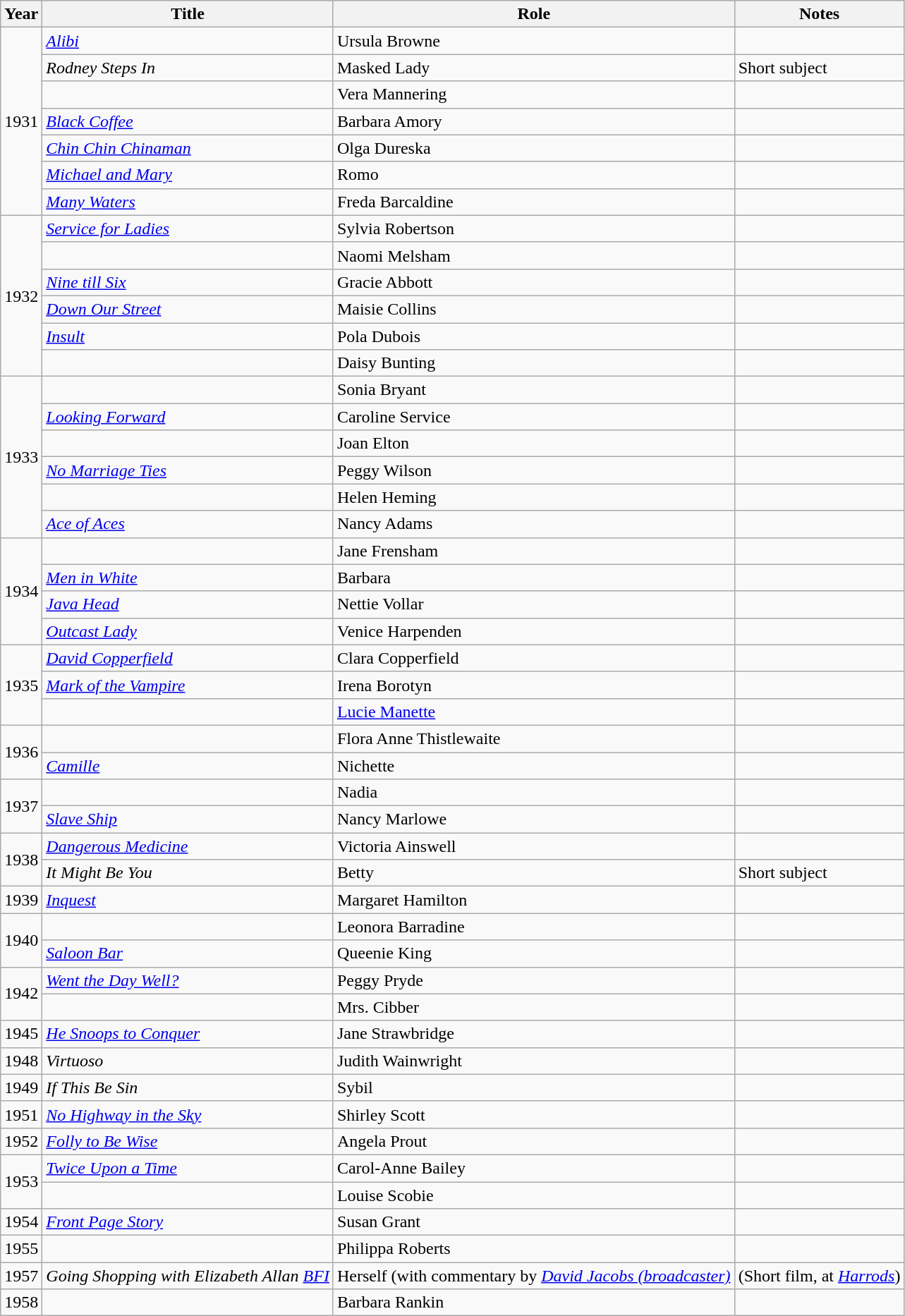<table class="wikitable sortable">
<tr>
<th>Year</th>
<th>Title</th>
<th>Role</th>
<th class="unsortable">Notes</th>
</tr>
<tr>
<td rowspan=7>1931</td>
<td><em><a href='#'>Alibi</a></em></td>
<td>Ursula Browne</td>
<td></td>
</tr>
<tr>
<td><em>Rodney Steps In</em></td>
<td>Masked Lady</td>
<td>Short subject</td>
</tr>
<tr>
<td><em></em></td>
<td>Vera Mannering</td>
<td></td>
</tr>
<tr>
<td><em><a href='#'>Black Coffee</a></em></td>
<td>Barbara Amory</td>
<td></td>
</tr>
<tr>
<td><em><a href='#'>Chin Chin Chinaman</a></em></td>
<td>Olga Dureska</td>
<td></td>
</tr>
<tr>
<td><em><a href='#'>Michael and Mary</a></em></td>
<td>Romo</td>
<td></td>
</tr>
<tr>
<td><em><a href='#'>Many Waters</a></em></td>
<td>Freda Barcaldine</td>
<td></td>
</tr>
<tr>
<td rowspan=6>1932</td>
<td><em><a href='#'>Service for Ladies</a></em></td>
<td>Sylvia Robertson</td>
<td></td>
</tr>
<tr>
<td><em></em></td>
<td>Naomi Melsham</td>
<td></td>
</tr>
<tr>
<td><em><a href='#'>Nine till Six</a></em></td>
<td>Gracie Abbott</td>
<td></td>
</tr>
<tr>
<td><em><a href='#'>Down Our Street</a></em></td>
<td>Maisie Collins</td>
<td></td>
</tr>
<tr>
<td><em><a href='#'>Insult</a></em></td>
<td>Pola Dubois</td>
<td></td>
</tr>
<tr>
<td><em></em></td>
<td>Daisy Bunting</td>
<td></td>
</tr>
<tr>
<td rowspan=6>1933</td>
<td><em></em></td>
<td>Sonia Bryant</td>
<td></td>
</tr>
<tr>
<td><em><a href='#'>Looking Forward</a></em></td>
<td>Caroline Service</td>
<td></td>
</tr>
<tr>
<td><em></em></td>
<td>Joan Elton</td>
<td></td>
</tr>
<tr>
<td><em><a href='#'>No Marriage Ties</a></em></td>
<td>Peggy Wilson</td>
<td></td>
</tr>
<tr>
<td><em></em></td>
<td>Helen Heming</td>
<td></td>
</tr>
<tr>
<td><em><a href='#'>Ace of Aces</a></em></td>
<td>Nancy Adams</td>
<td></td>
</tr>
<tr>
<td rowspan=4>1934</td>
<td><em></em></td>
<td>Jane Frensham</td>
<td></td>
</tr>
<tr>
<td><em><a href='#'>Men in White</a></em></td>
<td>Barbara</td>
<td></td>
</tr>
<tr>
<td><em><a href='#'>Java Head</a></em></td>
<td>Nettie Vollar</td>
<td></td>
</tr>
<tr>
<td><em><a href='#'>Outcast Lady</a></em></td>
<td>Venice Harpenden</td>
<td></td>
</tr>
<tr>
<td rowspan=3>1935</td>
<td><em><a href='#'>David Copperfield</a></em></td>
<td>Clara Copperfield</td>
<td></td>
</tr>
<tr>
<td><em><a href='#'>Mark of the Vampire</a></em></td>
<td>Irena Borotyn</td>
<td></td>
</tr>
<tr>
<td><em></em></td>
<td><a href='#'>Lucie Manette</a></td>
<td></td>
</tr>
<tr>
<td rowspan=2>1936</td>
<td><em></em></td>
<td>Flora Anne Thistlewaite</td>
<td></td>
</tr>
<tr>
<td><em><a href='#'>Camille</a></em></td>
<td>Nichette</td>
<td></td>
</tr>
<tr>
<td rowspan=2>1937</td>
<td><em></em></td>
<td>Nadia</td>
<td></td>
</tr>
<tr>
<td><em><a href='#'>Slave Ship</a></em></td>
<td>Nancy Marlowe</td>
<td></td>
</tr>
<tr>
<td rowspan=2>1938</td>
<td><em><a href='#'>Dangerous Medicine</a></em></td>
<td>Victoria Ainswell</td>
<td></td>
</tr>
<tr>
<td><em>It Might Be You</em></td>
<td>Betty</td>
<td>Short subject</td>
</tr>
<tr>
<td>1939</td>
<td><em><a href='#'>Inquest</a></em></td>
<td>Margaret Hamilton</td>
<td></td>
</tr>
<tr>
<td rowspan=2>1940</td>
<td><em></em></td>
<td>Leonora Barradine</td>
<td></td>
</tr>
<tr>
<td><em><a href='#'>Saloon Bar</a></em></td>
<td>Queenie King</td>
<td></td>
</tr>
<tr>
<td rowspan=2>1942</td>
<td><em><a href='#'>Went the Day Well?</a></em></td>
<td>Peggy Pryde</td>
<td></td>
</tr>
<tr>
<td><em></em></td>
<td>Mrs. Cibber</td>
<td></td>
</tr>
<tr>
<td>1945</td>
<td><em><a href='#'>He Snoops to Conquer</a></em></td>
<td>Jane Strawbridge</td>
<td></td>
</tr>
<tr>
<td>1948</td>
<td><em>Virtuoso</em></td>
<td>Judith Wainwright</td>
<td></td>
</tr>
<tr>
<td>1949</td>
<td><em>If This Be Sin</em></td>
<td>Sybil</td>
<td></td>
</tr>
<tr>
<td>1951</td>
<td><em><a href='#'>No Highway in the Sky</a></em></td>
<td>Shirley Scott</td>
<td></td>
</tr>
<tr>
<td>1952</td>
<td><em><a href='#'>Folly to Be Wise</a></em></td>
<td>Angela Prout</td>
<td></td>
</tr>
<tr>
<td rowspan=2>1953</td>
<td><em><a href='#'>Twice Upon a Time</a></em></td>
<td>Carol-Anne Bailey</td>
<td></td>
</tr>
<tr>
<td><em></em></td>
<td>Louise Scobie</td>
<td></td>
</tr>
<tr>
<td>1954</td>
<td><em><a href='#'>Front Page Story</a></em></td>
<td>Susan Grant</td>
<td></td>
</tr>
<tr>
<td>1955</td>
<td><em></em></td>
<td>Philippa Roberts</td>
<td></td>
</tr>
<tr>
<td>1957</td>
<td><em>Going Shopping with Elizabeth Allan</em> <em><a href='#'>BFI</a></em></td>
<td>Herself (with commentary by <em><a href='#'>David Jacobs (broadcaster)</a></em></td>
<td>(Short film, at <em><a href='#'>Harrods</a></em>)</td>
</tr>
<tr>
<td>1958</td>
<td><em></em></td>
<td>Barbara Rankin</td>
<td></td>
</tr>
</table>
